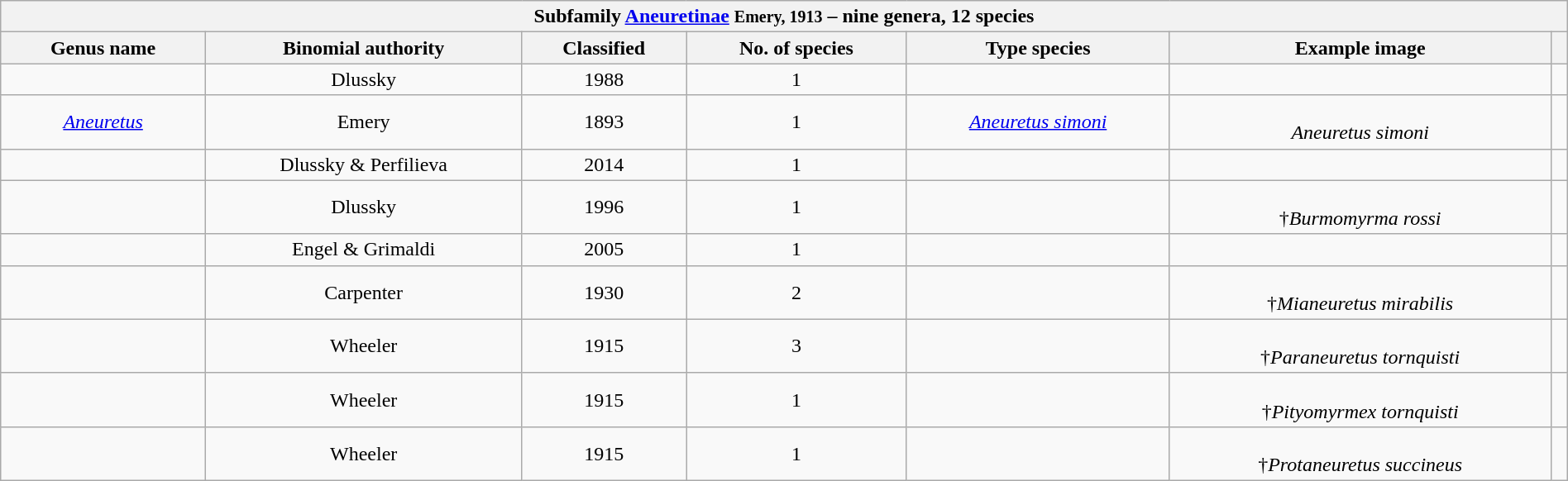<table class="wikitable sortable" style="width:100%;text-align:center">
<tr>
<th colspan="100%" align="center" bgcolor=#d3d3a4>Subfamily <a href='#'>Aneuretinae</a> <small>Emery, 1913</small> – nine genera, 12 species</th>
</tr>
<tr>
<th>Genus name</th>
<th>Binomial authority</th>
<th>Classified</th>
<th>No. of species</th>
<th>Type species</th>
<th class="unsortable">Example image</th>
<th class="unsortable"></th>
</tr>
<tr>
<td></td>
<td>Dlussky</td>
<td>1988</td>
<td>1</td>
<td></td>
<td></td>
<td></td>
</tr>
<tr>
<td><em><a href='#'>Aneuretus</a></em></td>
<td>Emery</td>
<td>1893</td>
<td>1</td>
<td><em><a href='#'>Aneuretus simoni</a></em></td>
<td><br><em>Aneuretus simoni</em></td>
<td></td>
</tr>
<tr>
<td></td>
<td>Dlussky & Perfilieva</td>
<td>2014</td>
<td>1</td>
<td></td>
<td></td>
<td></td>
</tr>
<tr>
<td></td>
<td>Dlussky</td>
<td>1996</td>
<td>1</td>
<td></td>
<td><br>†<em>Burmomyrma rossi</em></td>
<td></td>
</tr>
<tr>
<td></td>
<td>Engel & Grimaldi</td>
<td>2005</td>
<td>1</td>
<td></td>
<td></td>
<td></td>
</tr>
<tr>
<td></td>
<td>Carpenter</td>
<td>1930</td>
<td>2</td>
<td></td>
<td><br>†<em>Mianeuretus mirabilis</em></td>
<td></td>
</tr>
<tr>
<td></td>
<td>Wheeler</td>
<td>1915</td>
<td>3</td>
<td></td>
<td><br>†<em>Paraneuretus tornquisti</em></td>
<td></td>
</tr>
<tr>
<td></td>
<td>Wheeler</td>
<td>1915</td>
<td>1</td>
<td></td>
<td><br>†<em>Pityomyrmex tornquisti</em></td>
<td></td>
</tr>
<tr>
<td></td>
<td>Wheeler</td>
<td>1915</td>
<td>1</td>
<td></td>
<td><br>†<em>Protaneuretus succineus</em></td>
<td></td>
</tr>
</table>
